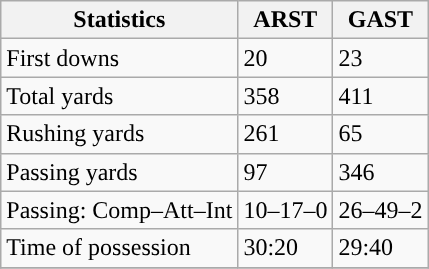<table class="wikitable" style="float: left;">
<tr>
<th>Statistics</th>
<th>ARST</th>
<th>GAST</th>
</tr>
<tr>
<td>First downs</td>
<td>20</td>
<td>23</td>
</tr>
<tr>
<td>Total yards</td>
<td>358</td>
<td>411</td>
</tr>
<tr>
<td>Rushing yards</td>
<td>261</td>
<td>65</td>
</tr>
<tr>
<td>Passing yards</td>
<td>97</td>
<td>346</td>
</tr>
<tr>
<td>Passing: Comp–Att–Int</td>
<td>10–17–0</td>
<td>26–49–2</td>
</tr>
<tr>
<td>Time of possession</td>
<td>30:20</td>
<td>29:40</td>
</tr>
<tr>
</tr>
</table>
